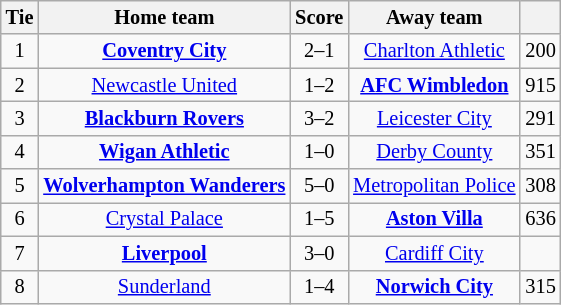<table class="wikitable" style="text-align: center; font-size:85%">
<tr>
<th>Tie</th>
<th>Home team</th>
<th>Score</th>
<th>Away team</th>
<th></th>
</tr>
<tr>
<td>1</td>
<td><strong><a href='#'>Coventry City</a></strong></td>
<td>2–1</td>
<td><a href='#'>Charlton Athletic</a></td>
<td>200</td>
</tr>
<tr>
<td>2</td>
<td><a href='#'>Newcastle United</a></td>
<td>1–2</td>
<td><strong><a href='#'>AFC Wimbledon</a></strong></td>
<td>915</td>
</tr>
<tr>
<td>3</td>
<td><strong><a href='#'>Blackburn Rovers</a></strong></td>
<td>3–2 </td>
<td><a href='#'>Leicester City</a></td>
<td>291</td>
</tr>
<tr>
<td>4</td>
<td><strong><a href='#'>Wigan Athletic</a></strong></td>
<td>1–0</td>
<td><a href='#'>Derby County</a></td>
<td>351</td>
</tr>
<tr>
<td>5</td>
<td><strong><a href='#'>Wolverhampton Wanderers</a></strong></td>
<td>5–0</td>
<td><a href='#'>Metropolitan Police</a></td>
<td>308</td>
</tr>
<tr>
<td>6</td>
<td><a href='#'>Crystal Palace</a></td>
<td>1–5</td>
<td><strong><a href='#'>Aston Villa</a></strong></td>
<td>636</td>
</tr>
<tr>
<td>7</td>
<td><strong><a href='#'>Liverpool</a></strong></td>
<td>3–0</td>
<td><a href='#'>Cardiff City</a></td>
<td></td>
</tr>
<tr>
<td>8</td>
<td><a href='#'>Sunderland</a></td>
<td>1–4</td>
<td><strong><a href='#'>Norwich City</a></strong></td>
<td>315</td>
</tr>
</table>
